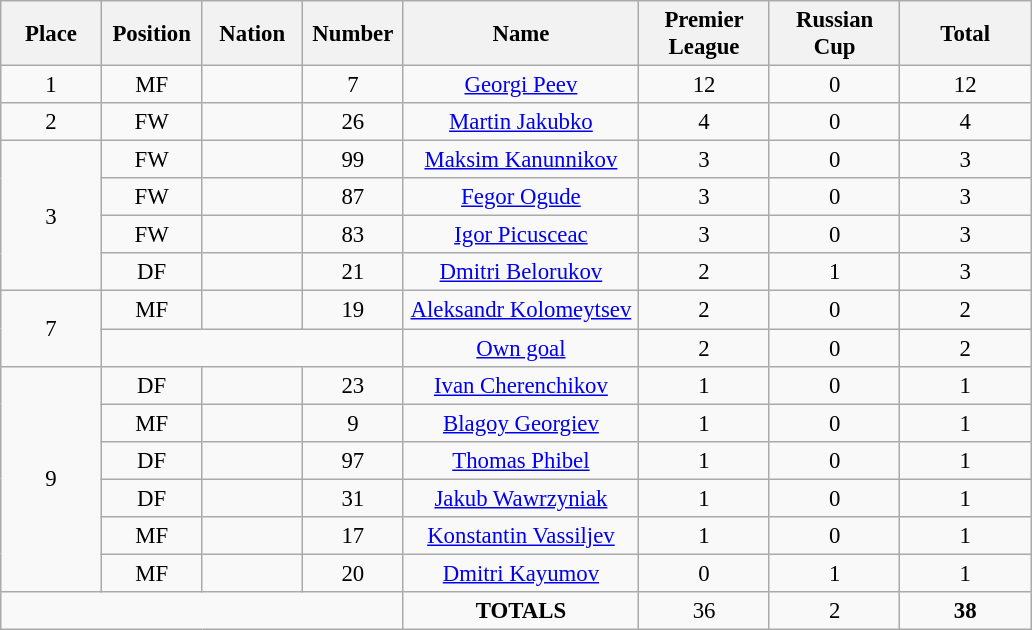<table class="wikitable" style="font-size: 95%; text-align: center;">
<tr>
<th width=60>Place</th>
<th width=60>Position</th>
<th width=60>Nation</th>
<th width=60>Number</th>
<th width=150>Name</th>
<th width=80>Premier League</th>
<th width=80>Russian Cup</th>
<th width=80><strong>Total</strong></th>
</tr>
<tr>
<td>1</td>
<td>MF</td>
<td></td>
<td>7</td>
<td><a href='#'>Georgi Peev</a></td>
<td>12</td>
<td>0</td>
<td>12</td>
</tr>
<tr>
<td>2</td>
<td>FW</td>
<td></td>
<td>26</td>
<td><a href='#'>Martin Jakubko</a></td>
<td>4</td>
<td>0</td>
<td>4</td>
</tr>
<tr>
<td rowspan="4">3</td>
<td>FW</td>
<td></td>
<td>99</td>
<td><a href='#'>Maksim Kanunnikov</a></td>
<td>3</td>
<td>0</td>
<td>3</td>
</tr>
<tr>
<td>FW</td>
<td></td>
<td>87</td>
<td><a href='#'>Fegor Ogude</a></td>
<td>3</td>
<td>0</td>
<td>3</td>
</tr>
<tr>
<td>FW</td>
<td></td>
<td>83</td>
<td><a href='#'>Igor Picusceac</a></td>
<td>3</td>
<td>0</td>
<td>3</td>
</tr>
<tr>
<td>DF</td>
<td></td>
<td>21</td>
<td><a href='#'>Dmitri Belorukov</a></td>
<td>2</td>
<td>1</td>
<td>3</td>
</tr>
<tr>
<td rowspan="2">7</td>
<td>MF</td>
<td></td>
<td>19</td>
<td><a href='#'>Aleksandr Kolomeytsev</a></td>
<td>2</td>
<td>0</td>
<td>2</td>
</tr>
<tr>
<td colspan="3"></td>
<td><a href='#'>Own goal</a></td>
<td>2</td>
<td>0</td>
<td>2</td>
</tr>
<tr>
<td rowspan="6">9</td>
<td>DF</td>
<td></td>
<td>23</td>
<td><a href='#'>Ivan Cherenchikov</a></td>
<td>1</td>
<td>0</td>
<td>1</td>
</tr>
<tr>
<td>MF</td>
<td></td>
<td>9</td>
<td><a href='#'>Blagoy Georgiev</a></td>
<td>1</td>
<td>0</td>
<td>1</td>
</tr>
<tr>
<td>DF</td>
<td></td>
<td>97</td>
<td><a href='#'>Thomas Phibel</a></td>
<td>1</td>
<td>0</td>
<td>1</td>
</tr>
<tr>
<td>DF</td>
<td></td>
<td>31</td>
<td><a href='#'>Jakub Wawrzyniak</a></td>
<td>1</td>
<td>0</td>
<td>1</td>
</tr>
<tr>
<td>MF</td>
<td></td>
<td>17</td>
<td><a href='#'>Konstantin Vassiljev</a></td>
<td>1</td>
<td>0</td>
<td>1</td>
</tr>
<tr>
<td>MF</td>
<td></td>
<td>20</td>
<td><a href='#'>Dmitri Kayumov</a></td>
<td>0</td>
<td>1</td>
<td>1</td>
</tr>
<tr>
<td colspan="4"></td>
<td><strong>TOTALS</strong></td>
<td>36</td>
<td>2</td>
<td><strong>38</strong></td>
</tr>
</table>
